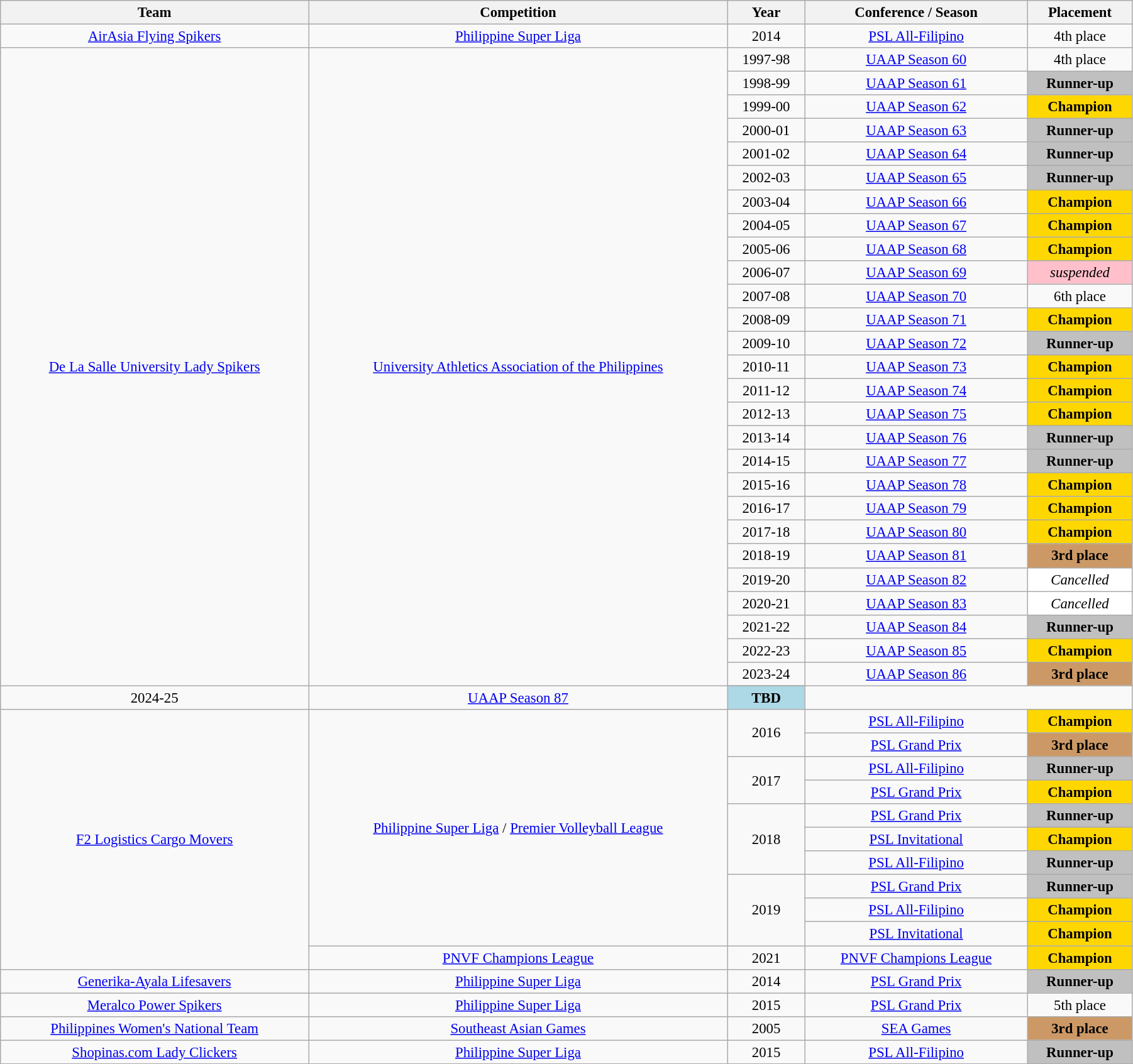<table class="wikitable sortable" style=" font-size:95%; width:95%; text-align:center">
<tr>
<th>Team</th>
<th>Competition</th>
<th>Year</th>
<th>Conference / Season</th>
<th>Placement</th>
</tr>
<tr>
<td> <a href='#'>AirAsia Flying Spikers</a></td>
<td><a href='#'>Philippine Super Liga</a></td>
<td>2014</td>
<td><a href='#'>PSL All-Filipino</a></td>
<td>4th place</td>
</tr>
<tr>
<td rowspan=28> <a href='#'>De La Salle University Lady Spikers</a></td>
<td rowspan=28><a href='#'>University Athletics Association of the Philippines</a></td>
<td>1997-98</td>
<td><a href='#'>UAAP Season 60</a></td>
<td>4th place</td>
</tr>
<tr>
<td>1998-99</td>
<td><a href='#'>UAAP Season 61</a></td>
<td style="background:silver;"><strong>Runner-up</strong></td>
</tr>
<tr>
<td>1999-00</td>
<td><a href='#'>UAAP Season 62</a></td>
<td style="background:gold;"><strong>Champion</strong></td>
</tr>
<tr>
<td>2000-01</td>
<td><a href='#'>UAAP Season 63</a></td>
<td style="background:silver;"><strong>Runner-up</strong></td>
</tr>
<tr>
<td>2001-02</td>
<td><a href='#'>UAAP Season 64</a></td>
<td style="background:silver;"><strong>Runner-up</strong></td>
</tr>
<tr>
<td>2002-03</td>
<td><a href='#'>UAAP Season 65</a></td>
<td style="background:silver;"><strong>Runner-up</strong></td>
</tr>
<tr>
<td>2003-04</td>
<td><a href='#'>UAAP Season 66</a></td>
<td style="background:gold;"><strong>Champion</strong></td>
</tr>
<tr>
<td>2004-05</td>
<td><a href='#'>UAAP Season 67</a></td>
<td style="background:gold;"><strong>Champion</strong></td>
</tr>
<tr>
<td>2005-06</td>
<td><a href='#'>UAAP Season 68</a></td>
<td style="background:gold;"><strong>Champion</strong></td>
</tr>
<tr>
<td>2006-07</td>
<td><a href='#'>UAAP Season 69</a></td>
<td style="background:pink;"><em>suspended</em></td>
</tr>
<tr>
<td>2007-08</td>
<td><a href='#'>UAAP Season 70</a></td>
<td>6th place</td>
</tr>
<tr>
<td>2008-09</td>
<td><a href='#'>UAAP Season 71</a></td>
<td style="background:gold;"><strong>Champion</strong></td>
</tr>
<tr>
<td>2009-10</td>
<td><a href='#'>UAAP Season 72</a></td>
<td style="background:silver;"><strong>Runner-up</strong></td>
</tr>
<tr>
<td>2010-11</td>
<td><a href='#'>UAAP Season 73</a></td>
<td style="background:gold;"><strong>Champion</strong></td>
</tr>
<tr>
<td>2011-12</td>
<td><a href='#'>UAAP Season 74</a></td>
<td style="background:gold;"><strong>Champion</strong></td>
</tr>
<tr>
<td>2012-13</td>
<td><a href='#'>UAAP Season 75</a></td>
<td style="background:gold;"><strong>Champion</strong></td>
</tr>
<tr>
<td>2013-14</td>
<td><a href='#'>UAAP Season 76</a></td>
<td style="background:silver;"><strong>Runner-up</strong></td>
</tr>
<tr>
<td>2014-15</td>
<td><a href='#'>UAAP Season 77</a></td>
<td style="background:silver;"><strong>Runner-up</strong></td>
</tr>
<tr>
<td>2015-16</td>
<td><a href='#'>UAAP Season 78</a></td>
<td style="background:gold;"><strong>Champion</strong></td>
</tr>
<tr>
<td>2016-17</td>
<td><a href='#'>UAAP Season 79</a></td>
<td style="background:gold;"><strong>Champion</strong></td>
</tr>
<tr>
<td>2017-18</td>
<td><a href='#'>UAAP Season 80</a></td>
<td style="background:gold;"><strong>Champion</strong></td>
</tr>
<tr>
<td>2018-19</td>
<td><a href='#'>UAAP Season 81</a></td>
<td style="background:#CC9966;"><strong>3rd place</strong></td>
</tr>
<tr>
<td>2019-20</td>
<td><a href='#'>UAAP Season 82</a></td>
<td style="background:white;"><em>Cancelled</em></td>
</tr>
<tr>
<td>2020-21</td>
<td><a href='#'>UAAP Season 83</a></td>
<td style="background:white;"><em>Cancelled</em></td>
</tr>
<tr>
<td>2021-22</td>
<td><a href='#'>UAAP Season 84</a></td>
<td style="background:silver;"><strong>Runner-up</strong></td>
</tr>
<tr>
<td>2022-23</td>
<td><a href='#'>UAAP Season 85</a></td>
<td style="background:gold;"><strong>Champion</strong></td>
</tr>
<tr>
<td>2023-24</td>
<td><a href='#'>UAAP Season 86</a></td>
<td style="background:#CC9966;"><strong>3rd place</strong></td>
</tr>
<tr>
</tr>
<tr>
<td>2024-25</td>
<td><a href='#'>UAAP Season 87</a></td>
<td style="background:#ADD8E6;"><strong>TBD</strong></td>
</tr>
<tr>
<td rowspan=11> <a href='#'>F2 Logistics Cargo Movers</a></td>
<td rowspan=10><a href='#'>Philippine Super Liga</a> / <a href='#'>Premier Volleyball League</a></td>
<td rowspan=2>2016</td>
<td><a href='#'>PSL All-Filipino</a></td>
<td style="background:gold;"><strong>Champion</strong></td>
</tr>
<tr>
<td><a href='#'>PSL Grand Prix</a></td>
<td style="background:#CC9966;"><strong>3rd place</strong></td>
</tr>
<tr>
<td rowspan=2>2017</td>
<td><a href='#'>PSL All-Filipino</a></td>
<td style="background:silver;"><strong>Runner-up</strong></td>
</tr>
<tr>
<td><a href='#'>PSL Grand Prix</a></td>
<td style="background:gold;"><strong>Champion</strong></td>
</tr>
<tr>
<td rowspan=3>2018</td>
<td><a href='#'>PSL Grand Prix</a></td>
<td style="background:silver;"><strong>Runner-up</strong></td>
</tr>
<tr>
<td><a href='#'>PSL Invitational</a></td>
<td style="background:gold;"><strong>Champion</strong></td>
</tr>
<tr>
<td><a href='#'>PSL All-Filipino</a></td>
<td style="background:silver;"><strong>Runner-up</strong></td>
</tr>
<tr>
<td rowspan=3>2019</td>
<td><a href='#'>PSL Grand Prix</a></td>
<td style="background:silver;"><strong>Runner-up</strong></td>
</tr>
<tr>
<td><a href='#'>PSL All-Filipino</a></td>
<td style="background:gold;"><strong>Champion</strong></td>
</tr>
<tr>
<td><a href='#'>PSL Invitational</a></td>
<td style="background:gold;"><strong>Champion</strong></td>
</tr>
<tr>
<td><a href='#'>PNVF Champions League</a></td>
<td>2021</td>
<td><a href='#'>PNVF Champions League</a></td>
<td style="background:gold;"><strong>Champion</strong></td>
</tr>
<tr>
<td> <a href='#'>Generika-Ayala Lifesavers</a></td>
<td><a href='#'>Philippine Super Liga</a></td>
<td>2014</td>
<td><a href='#'>PSL Grand Prix</a></td>
<td style="background:silver;"><strong>Runner-up</strong></td>
</tr>
<tr>
<td> <a href='#'>Meralco Power Spikers</a></td>
<td><a href='#'>Philippine Super Liga</a></td>
<td>2015</td>
<td><a href='#'>PSL Grand Prix</a></td>
<td>5th place</td>
</tr>
<tr>
<td> <a href='#'>Philippines Women's National Team</a></td>
<td><a href='#'>Southeast Asian Games</a></td>
<td>2005</td>
<td><a href='#'>SEA Games</a></td>
<td style="background:#CC9966;"><strong>3rd place</strong></td>
</tr>
<tr>
<td> <a href='#'>Shopinas.com Lady Clickers</a></td>
<td><a href='#'>Philippine Super Liga</a></td>
<td>2015</td>
<td><a href='#'>PSL All-Filipino</a></td>
<td style="background:silver;"><strong>Runner-up</strong></td>
</tr>
<tr>
</tr>
</table>
